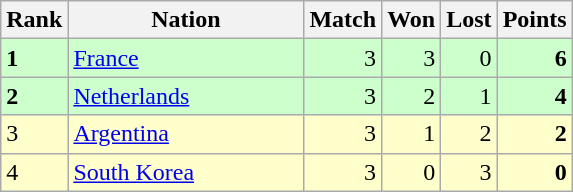<table class="wikitable">
<tr>
<th width=20>Rank</th>
<th width=150>Nation</th>
<th width=20>Match</th>
<th width=20>Won</th>
<th width=20>Lost</th>
<th width=20>Points</th>
</tr>
<tr style="text-align:right; background:#cfc;">
<td align="left"><strong>1</strong></td>
<td style="text-align:left;"> <a href='#'>France</a></td>
<td>3</td>
<td>3</td>
<td>0</td>
<td><strong>6</strong></td>
</tr>
<tr style="text-align:right; background:#cfc;">
<td align="left"><strong>2</strong></td>
<td style="text-align:left;"> <a href='#'>Netherlands</a></td>
<td>3</td>
<td>2</td>
<td>1</td>
<td><strong>4</strong></td>
</tr>
<tr style="text-align:right; background:#ffc;">
<td align="left">3</td>
<td style="text-align:left;"> <a href='#'>Argentina</a></td>
<td>3</td>
<td>1</td>
<td>2</td>
<td><strong>2</strong></td>
</tr>
<tr style="text-align:right; background:#ffc;">
<td align="left">4</td>
<td style="text-align:left;"> <a href='#'>South Korea</a></td>
<td>3</td>
<td>0</td>
<td>3</td>
<td><strong>0</strong></td>
</tr>
</table>
